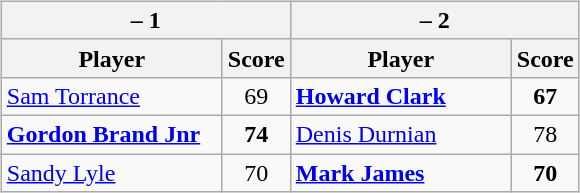<table>
<tr>
<td><br><table class=wikitable>
<tr>
<th colspan=2> – 1</th>
<th colspan=2> – 2</th>
</tr>
<tr>
<th width=140>Player</th>
<th>Score</th>
<th width=140>Player</th>
<th>Score</th>
</tr>
<tr>
<td><a href='#'>Sam Torrance</a></td>
<td align=center>69</td>
<td><strong><a href='#'>Howard Clark</a></strong></td>
<td align=center><strong>67</strong></td>
</tr>
<tr>
<td><strong><a href='#'>Gordon Brand Jnr</a></strong></td>
<td align=center><strong>74</strong></td>
<td><a href='#'>Denis Durnian</a></td>
<td align=center>78</td>
</tr>
<tr>
<td><a href='#'>Sandy Lyle</a></td>
<td align=center>70</td>
<td><strong><a href='#'>Mark James</a></strong></td>
<td align=center><strong>70</strong></td>
</tr>
</table>
</td>
</tr>
</table>
